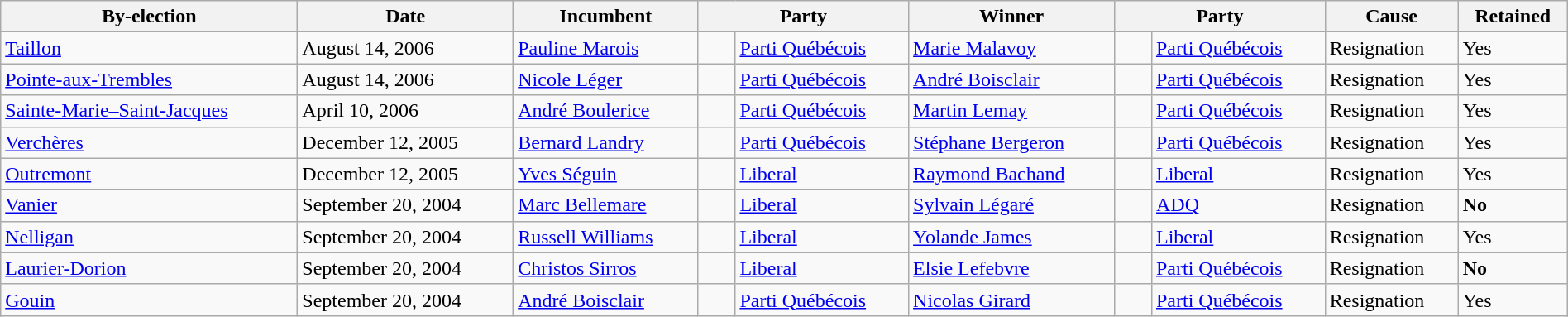<table class=wikitable style="width:100%">
<tr>
<th>By-election</th>
<th>Date</th>
<th>Incumbent</th>
<th colspan=2>Party</th>
<th>Winner</th>
<th colspan=2>Party</th>
<th>Cause</th>
<th>Retained</th>
</tr>
<tr>
<td><a href='#'>Taillon</a></td>
<td>August 14, 2006</td>
<td><a href='#'>Pauline Marois</a></td>
<td>    </td>
<td><a href='#'>Parti Québécois</a></td>
<td><a href='#'>Marie Malavoy</a></td>
<td>    </td>
<td><a href='#'>Parti Québécois</a></td>
<td>Resignation</td>
<td>Yes</td>
</tr>
<tr>
<td><a href='#'>Pointe-aux-Trembles</a></td>
<td>August 14, 2006</td>
<td><a href='#'>Nicole Léger</a></td>
<td>    </td>
<td><a href='#'>Parti Québécois</a></td>
<td><a href='#'>André Boisclair</a></td>
<td>    </td>
<td><a href='#'>Parti Québécois</a></td>
<td>Resignation</td>
<td>Yes</td>
</tr>
<tr>
<td><a href='#'>Sainte-Marie–Saint-Jacques</a></td>
<td>April 10, 2006</td>
<td><a href='#'>André Boulerice</a></td>
<td>    </td>
<td><a href='#'>Parti Québécois</a></td>
<td><a href='#'>Martin Lemay</a></td>
<td>    </td>
<td><a href='#'>Parti Québécois</a></td>
<td>Resignation</td>
<td>Yes</td>
</tr>
<tr>
<td><a href='#'>Verchères</a></td>
<td>December 12, 2005</td>
<td><a href='#'>Bernard Landry</a></td>
<td>    </td>
<td><a href='#'>Parti Québécois</a></td>
<td><a href='#'>Stéphane Bergeron</a></td>
<td>    </td>
<td><a href='#'>Parti Québécois</a></td>
<td>Resignation</td>
<td>Yes</td>
</tr>
<tr>
<td><a href='#'>Outremont</a></td>
<td>December 12, 2005</td>
<td><a href='#'>Yves Séguin</a></td>
<td>    </td>
<td><a href='#'>Liberal</a></td>
<td><a href='#'>Raymond Bachand</a></td>
<td>    </td>
<td><a href='#'>Liberal</a></td>
<td>Resignation</td>
<td>Yes</td>
</tr>
<tr>
<td><a href='#'>Vanier</a></td>
<td>September 20, 2004</td>
<td><a href='#'>Marc Bellemare</a></td>
<td>    </td>
<td><a href='#'>Liberal</a></td>
<td><a href='#'>Sylvain Légaré</a></td>
<td>    </td>
<td><a href='#'>ADQ</a></td>
<td>Resignation</td>
<td><strong>No</strong></td>
</tr>
<tr>
<td><a href='#'>Nelligan</a></td>
<td>September 20, 2004</td>
<td><a href='#'>Russell Williams</a></td>
<td>    </td>
<td><a href='#'>Liberal</a></td>
<td><a href='#'>Yolande James</a></td>
<td>    </td>
<td><a href='#'>Liberal</a></td>
<td>Resignation</td>
<td>Yes</td>
</tr>
<tr>
<td><a href='#'>Laurier-Dorion</a></td>
<td>September 20, 2004</td>
<td><a href='#'>Christos Sirros</a></td>
<td>    </td>
<td><a href='#'>Liberal</a></td>
<td><a href='#'>Elsie Lefebvre</a></td>
<td>    </td>
<td><a href='#'>Parti Québécois</a></td>
<td>Resignation</td>
<td><strong>No</strong></td>
</tr>
<tr>
<td><a href='#'>Gouin</a></td>
<td>September 20, 2004</td>
<td><a href='#'>André Boisclair</a></td>
<td>    </td>
<td><a href='#'>Parti Québécois</a></td>
<td><a href='#'>Nicolas Girard</a></td>
<td>    </td>
<td><a href='#'>Parti Québécois</a></td>
<td>Resignation</td>
<td>Yes</td>
</tr>
</table>
